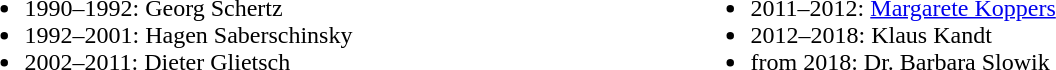<table class="toptextcells">
<tr>
<td style="width:30em;"><br><ul><li>1990–1992: Georg Schertz</li><li>1992–2001: Hagen Saberschinsky</li><li>2002–2011: Dieter Glietsch</li></ul></td>
<td style="width:30em;"><br><ul><li>2011–2012: <a href='#'>Margarete Koppers</a></li><li>2012–2018: Klaus Kandt</li><li>from 2018: Dr. Barbara Slowik</li></ul></td>
</tr>
</table>
